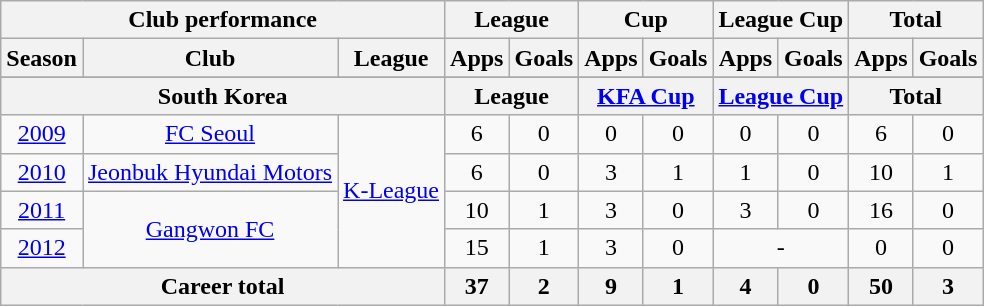<table class="wikitable" style="text-align:center">
<tr>
<th colspan=3>Club performance</th>
<th colspan=2>League</th>
<th colspan=2>Cup</th>
<th colspan=2>League Cup</th>
<th colspan=2>Total</th>
</tr>
<tr>
<th>Season</th>
<th>Club</th>
<th>League</th>
<th>Apps</th>
<th>Goals</th>
<th>Apps</th>
<th>Goals</th>
<th>Apps</th>
<th>Goals</th>
<th>Apps</th>
<th>Goals</th>
</tr>
<tr>
</tr>
<tr>
<th colspan=3>South Korea</th>
<th colspan=2>League</th>
<th colspan=2><a href='#'>KFA Cup</a></th>
<th colspan=2><a href='#'>League Cup</a></th>
<th colspan=2>Total</th>
</tr>
<tr>
<td><a href='#'>2009</a></td>
<td rowspan="1"><a href='#'>FC Seoul</a></td>
<td rowspan="4"><a href='#'>K-League</a></td>
<td>6</td>
<td>0</td>
<td>0</td>
<td>0</td>
<td>0</td>
<td>0</td>
<td>6</td>
<td>0</td>
</tr>
<tr>
<td><a href='#'>2010</a></td>
<td rowspan="1"><a href='#'>Jeonbuk Hyundai Motors</a></td>
<td>6</td>
<td>0</td>
<td>3</td>
<td>1</td>
<td>1</td>
<td>0</td>
<td>10</td>
<td>1</td>
</tr>
<tr>
<td><a href='#'>2011</a></td>
<td rowspan="2"><a href='#'>Gangwon FC</a></td>
<td>10</td>
<td>1</td>
<td>3</td>
<td>0</td>
<td>3</td>
<td>0</td>
<td>16</td>
<td>0</td>
</tr>
<tr>
<td><a href='#'>2012</a></td>
<td>15</td>
<td>1</td>
<td>3</td>
<td>0</td>
<td colspan=2>-</td>
<td>0</td>
<td>0</td>
</tr>
<tr>
<th colspan=3>Career total</th>
<th>37</th>
<th>2</th>
<th>9</th>
<th>1</th>
<th>4</th>
<th>0</th>
<th>50</th>
<th>3</th>
</tr>
</table>
